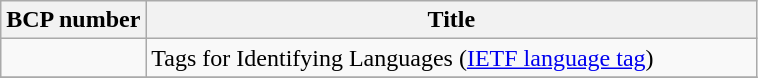<table class="wikitable sortable" border="1">
<tr>
<th>BCP number</th>
<th>Title</th>
</tr>
<tr>
<td></td>
<td style="width:400px">Tags for Identifying Languages (<a href='#'>IETF language tag</a>)</td>
</tr>
<tr>
</tr>
</table>
